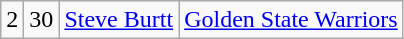<table class="wikitable">
<tr style="text-align:center;" bgcolor="">
<td>2</td>
<td>30</td>
<td><a href='#'>Steve Burtt</a></td>
<td><a href='#'>Golden State Warriors</a></td>
</tr>
</table>
